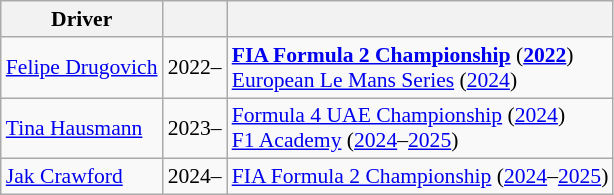<table class="wikitable sortable" style="font-size: 90%;">
<tr>
<th>Driver</th>
<th></th>
<th></th>
</tr>
<tr>
<td nowrap> <a href='#'>Felipe Drugovich</a></td>
<td align=center>2022–</td>
<td><strong><a href='#'>FIA Formula 2 Championship</a></strong> (<strong><a href='#'>2022</a></strong>)<br><a href='#'>European Le Mans Series</a> (<a href='#'>2024</a>)</td>
</tr>
<tr>
<td> <a href='#'>Tina Hausmann</a></td>
<td align=center>2023–</td>
<td><a href='#'>Formula 4 UAE Championship</a> (<a href='#'>2024</a>) <br><a href='#'>F1 Academy</a> (<a href='#'>2024</a>–<a href='#'>2025</a>)</td>
</tr>
<tr>
<td> <a href='#'>Jak Crawford</a></td>
<td align=center>2024–</td>
<td><a href='#'>FIA Formula 2 Championship</a> (<a href='#'>2024</a>–<a href='#'>2025</a>)</td>
</tr>
</table>
